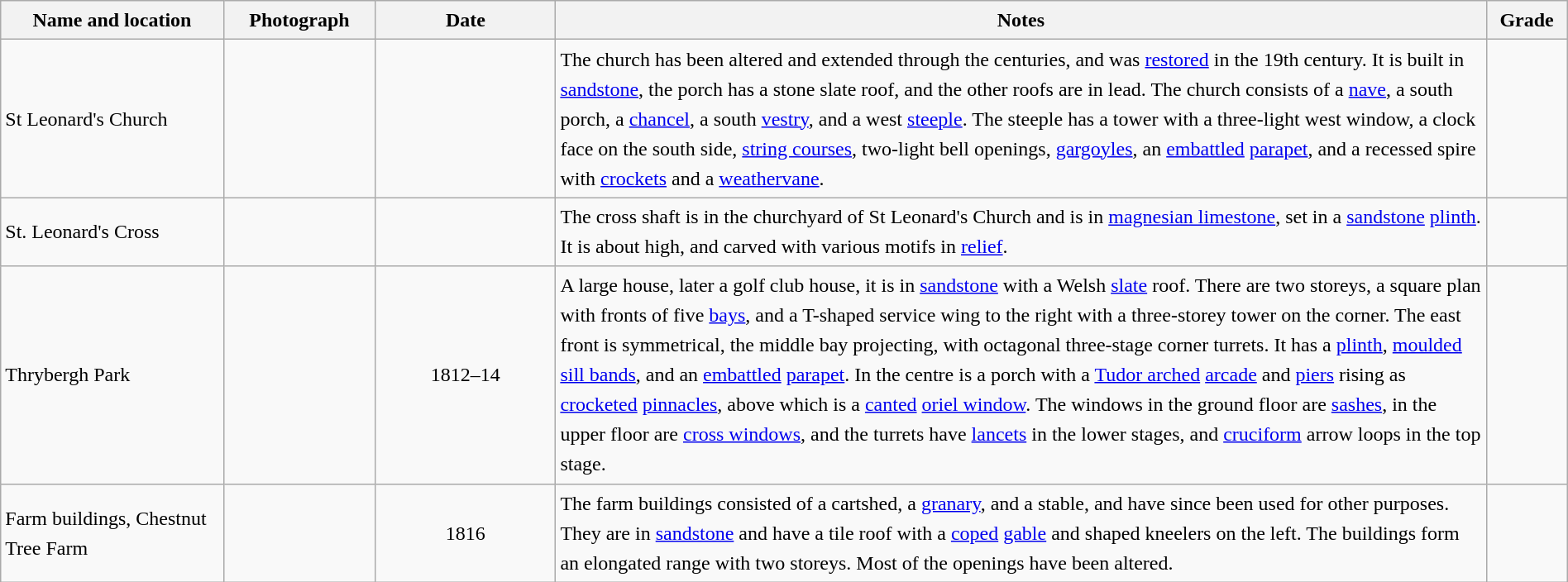<table class="wikitable sortable plainrowheaders" style="width:100%; border:0; text-align:left; line-height:150%;">
<tr>
<th scope="col"  style="width:150px">Name and location</th>
<th scope="col"  style="width:100px" class="unsortable">Photograph</th>
<th scope="col"  style="width:120px">Date</th>
<th scope="col"  style="width:650px" class="unsortable">Notes</th>
<th scope="col"  style="width:50px">Grade</th>
</tr>
<tr>
<td>St Leonard's Church<br><small></small></td>
<td></td>
<td align="center"></td>
<td>The church has been altered and extended through the centuries, and was <a href='#'>restored</a> in the 19th century.  It is built in <a href='#'>sandstone</a>, the porch has a stone slate roof, and the other roofs are in lead.  The church consists of a <a href='#'>nave</a>, a south porch, a <a href='#'>chancel</a>, a south <a href='#'>vestry</a>, and a west <a href='#'>steeple</a>.  The steeple has a tower with a three-light west window, a clock face on the south side, <a href='#'>string courses</a>, two-light bell openings, <a href='#'>gargoyles</a>, an <a href='#'>embattled</a> <a href='#'>parapet</a>, and a recessed spire with <a href='#'>crockets</a> and a <a href='#'>weathervane</a>.</td>
<td align="center" ></td>
</tr>
<tr>
<td>St. Leonard's Cross<br><small></small></td>
<td></td>
<td align="center"></td>
<td>The cross shaft is in the churchyard of St Leonard's Church and is in <a href='#'>magnesian limestone</a>, set in a <a href='#'>sandstone</a> <a href='#'>plinth</a>.  It is about  high, and carved with various motifs in <a href='#'>relief</a>.</td>
<td align="center" ></td>
</tr>
<tr>
<td>Thrybergh Park<br><small></small></td>
<td></td>
<td align="center">1812–14</td>
<td>A large house, later a golf club house, it is in <a href='#'>sandstone</a> with a Welsh <a href='#'>slate</a> roof.  There are two storeys, a square plan with fronts of five <a href='#'>bays</a>, and a T-shaped service wing to the right with a three-storey tower on the corner.  The east front is symmetrical, the middle bay projecting, with octagonal three-stage corner turrets.  It has a <a href='#'>plinth</a>, <a href='#'>moulded</a> <a href='#'>sill bands</a>, and an <a href='#'>embattled</a> <a href='#'>parapet</a>.   In the centre is a porch with a <a href='#'>Tudor arched</a> <a href='#'>arcade</a> and <a href='#'>piers</a> rising as <a href='#'>crocketed</a> <a href='#'>pinnacles</a>, above which is a <a href='#'>canted</a> <a href='#'>oriel window</a>.  The windows in the ground floor are <a href='#'>sashes</a>, in the upper floor are <a href='#'>cross windows</a>, and the turrets have <a href='#'>lancets</a> in the lower stages, and <a href='#'>cruciform</a> arrow loops in the top stage.</td>
<td align="center" ></td>
</tr>
<tr>
<td>Farm buildings, Chestnut Tree Farm<br><small></small></td>
<td></td>
<td align="center">1816</td>
<td>The farm buildings consisted of a cartshed, a <a href='#'>granary</a>, and a stable, and have since been used for other purposes.  They are in <a href='#'>sandstone</a> and have a tile roof with a <a href='#'>coped</a> <a href='#'>gable</a> and shaped kneelers on the left.  The buildings form an elongated range with two storeys.  Most of the openings have been altered.</td>
<td align="center" ></td>
</tr>
<tr>
</tr>
</table>
